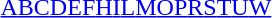<table id="toc" class="toc" summary="Class">
<tr>
<th></th>
</tr>
<tr>
<td style="text-align:center;"><a href='#'>A</a><a href='#'>B</a><a href='#'>C</a><a href='#'>D</a><a href='#'>E</a><a href='#'>F</a><a href='#'>H</a><a href='#'>I</a><a href='#'>L</a><a href='#'>M</a><a href='#'>O</a><a href='#'>P</a><a href='#'>R</a><a href='#'>S</a><a href='#'>T</a><a href='#'>U</a><a href='#'>W</a></td>
</tr>
</table>
